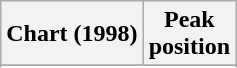<table class="wikitable sortable plainrowheaders" style="text-align:center">
<tr>
<th scope="col">Chart (1998)</th>
<th scope="col">Peak<br> position</th>
</tr>
<tr>
</tr>
<tr>
</tr>
</table>
